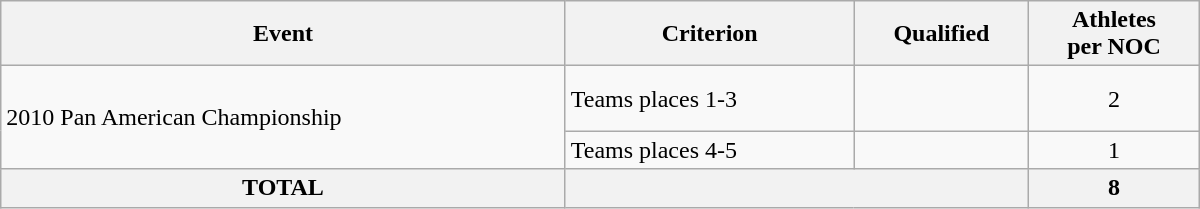<table class="wikitable" width=800>
<tr>
<th>Event</th>
<th>Criterion</th>
<th>Qualified</th>
<th>Athletes<br> per NOC</th>
</tr>
<tr>
<td rowspan="2">2010 Pan American Championship </td>
<td>Teams places 1-3</td>
<td> <br>  <br> </td>
<td align="center">2</td>
</tr>
<tr>
<td>Teams places 4-5</td>
<td> <br> </td>
<td align="center">1</td>
</tr>
<tr>
<th>TOTAL</th>
<th colspan="2"></th>
<th>8</th>
</tr>
</table>
